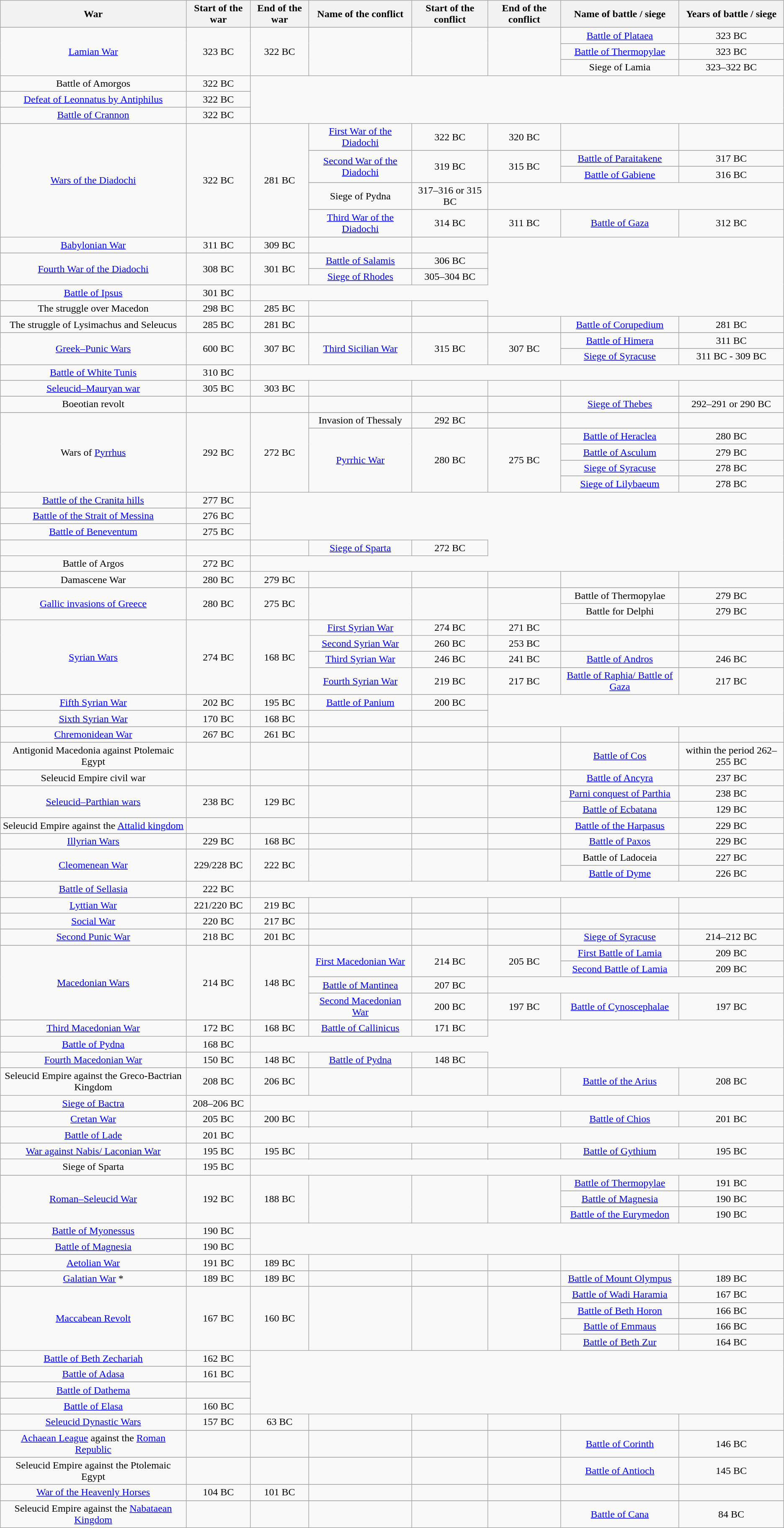<table class="wikitable" style="text-align:center">
<tr>
<th class="unsortable">War</th>
<th>Start of the war</th>
<th>End of the war</th>
<th class="unsortable">Name of the conflict</th>
<th>Start of the conflict</th>
<th>End of the conflict</th>
<th class="unsortable">Name of battle / siege</th>
<th>Years of battle / siege</th>
</tr>
<tr>
</tr>
<tr>
<td rowspan=6><a href='#'>Lamian War</a></td>
<td rowspan=6>323 BC</td>
<td rowspan=6>322 BC</td>
<td rowspan=6></td>
<td rowspan=6></td>
<td rowspan=6></td>
<td><a href='#'>Battle of Plataea</a></td>
<td>323 BC</td>
</tr>
<tr>
</tr>
<tr>
<td><a href='#'>Battle of Thermopylae</a></td>
<td>323 BC</td>
</tr>
<tr>
</tr>
<tr>
<td>Siege of Lamia</td>
<td>323–322 BC</td>
</tr>
<tr>
</tr>
<tr>
<td>Battle of Amorgos</td>
<td>322 BC</td>
</tr>
<tr>
</tr>
<tr>
<td><a href='#'>Defeat of Leonnatus by Antiphilus</a></td>
<td>322 BC</td>
</tr>
<tr>
</tr>
<tr>
<td><a href='#'>Battle of Crannon</a></td>
<td>322 BC</td>
</tr>
<tr>
</tr>
<tr>
<td rowspan=10><a href='#'>Wars of the Diadochi</a></td>
<td rowspan=10>322 BC</td>
<td rowspan=10>281 BC</td>
<td><a href='#'>First War of the Diadochi</a></td>
<td>322 BC</td>
<td>320 BC</td>
<td></td>
<td></td>
</tr>
<tr>
</tr>
<tr>
<td rowspan=3><a href='#'>Second War of the Diadochi</a></td>
<td rowspan=3>319 BC</td>
<td rowspan=3>315 BC</td>
<td><a href='#'>Battle of Paraitakene</a></td>
<td>317 BC</td>
</tr>
<tr>
</tr>
<tr>
<td><a href='#'>Battle of Gabiene</a></td>
<td>316 BC</td>
</tr>
<tr>
</tr>
<tr>
<td>Siege of Pydna</td>
<td>317–316 or 315 BC</td>
</tr>
<tr>
</tr>
<tr>
<td><a href='#'>Third War of the Diadochi</a></td>
<td>314 BC</td>
<td>311 BC</td>
<td><a href='#'>Battle of Gaza</a></td>
<td>312 BC</td>
</tr>
<tr>
</tr>
<tr>
<td><a href='#'>Babylonian War</a></td>
<td>311 BC</td>
<td>309 BC</td>
<td></td>
<td></td>
</tr>
<tr>
</tr>
<tr>
<td rowspan=3><a href='#'>Fourth War of the Diadochi</a></td>
<td rowspan=3>308 BC</td>
<td rowspan=3>301 BC</td>
<td><a href='#'>Battle of Salamis</a></td>
<td>306 BC</td>
</tr>
<tr>
</tr>
<tr>
<td><a href='#'>Siege of Rhodes</a></td>
<td>305–304 BC</td>
</tr>
<tr>
</tr>
<tr>
<td><a href='#'>Battle of Ipsus</a></td>
<td>301 BC</td>
</tr>
<tr>
</tr>
<tr>
<td>The struggle over Macedon</td>
<td>298 BC</td>
<td>285 BC</td>
<td></td>
<td></td>
</tr>
<tr>
</tr>
<tr>
<td>The struggle of Lysimachus and Seleucus</td>
<td>285 BC</td>
<td>281 BC</td>
<td></td>
<td></td>
<td></td>
<td><a href='#'>Battle of Corupedium</a></td>
<td>281 BC</td>
</tr>
<tr>
</tr>
<tr>
<td rowspan=3><a href='#'>Greek–Punic Wars</a></td>
<td rowspan=3>600 BC</td>
<td rowspan=3>307 BC</td>
<td rowspan=3><a href='#'>Third Sicilian War</a></td>
<td rowspan=3>315 BC</td>
<td rowspan=3>307 BC</td>
<td><a href='#'>Battle of Himera</a></td>
<td>311 BC</td>
</tr>
<tr>
</tr>
<tr>
<td><a href='#'>Siege of Syracuse</a></td>
<td>311 BC - 309 BC</td>
</tr>
<tr>
</tr>
<tr>
<td><a href='#'>Battle of White Tunis</a></td>
<td>310 BC</td>
</tr>
<tr>
</tr>
<tr>
<td><a href='#'>Seleucid–Mauryan war</a></td>
<td>305 BC</td>
<td>303 BC</td>
<td></td>
<td></td>
<td></td>
<td></td>
<td></td>
</tr>
<tr>
</tr>
<tr>
<td>Boeotian revolt</td>
<td></td>
<td></td>
<td></td>
<td></td>
<td></td>
<td><a href='#'>Siege of Thebes</a></td>
<td>292–291 or 290 BC</td>
</tr>
<tr>
</tr>
<tr>
<td rowspan=10>Wars of <a href='#'>Pyrrhus</a></td>
<td rowspan=10>292 BC</td>
<td rowspan=10>272 BC</td>
<td>Invasion of Thessaly</td>
<td>292 BC</td>
<td></td>
<td></td>
<td></td>
</tr>
<tr>
</tr>
<tr>
<td rowspan=7><a href='#'>Pyrrhic War</a></td>
<td rowspan=7>280 BC</td>
<td rowspan=7>275 BC</td>
<td><a href='#'>Battle of Heraclea</a></td>
<td>280 BC</td>
</tr>
<tr>
</tr>
<tr>
<td><a href='#'>Battle of Asculum</a></td>
<td>279 BC</td>
</tr>
<tr>
</tr>
<tr>
<td><a href='#'>Siege of Syracuse</a></td>
<td>278 BC</td>
</tr>
<tr>
</tr>
<tr>
<td><a href='#'>Siege of Lilybaeum</a></td>
<td>278 BC</td>
</tr>
<tr>
</tr>
<tr>
<td><a href='#'>Battle of the Cranita hills</a></td>
<td>277 BC</td>
</tr>
<tr>
</tr>
<tr>
<td><a href='#'>Battle of the Strait of Messina</a></td>
<td>276 BC</td>
</tr>
<tr>
</tr>
<tr>
<td><a href='#'>Battle of Beneventum</a></td>
<td>275 BC</td>
</tr>
<tr>
</tr>
<tr>
<td rowspan=2></td>
<td rowspan=2></td>
<td rowspan=2></td>
<td><a href='#'>Siege of Sparta</a></td>
<td>272 BC</td>
</tr>
<tr>
</tr>
<tr>
<td>Battle of Argos</td>
<td>272 BC</td>
</tr>
<tr>
</tr>
<tr>
<td>Damascene War</td>
<td>280 BC</td>
<td>279 BC</td>
<td></td>
<td></td>
<td></td>
<td></td>
<td></td>
</tr>
<tr>
</tr>
<tr>
<td rowspan=2><a href='#'>Gallic invasions of Greece</a></td>
<td rowspan=2>280 BC</td>
<td rowspan=2>275 BC</td>
<td rowspan=2></td>
<td rowspan=2></td>
<td rowspan=2></td>
<td>Battle of Thermopylae</td>
<td>279 BC</td>
</tr>
<tr>
<td>Battle for Delphi</td>
<td>279 BC</td>
</tr>
<tr>
<td rowspan=6><a href='#'>Syrian Wars</a></td>
<td rowspan=6>274 BC</td>
<td rowspan=6>168 BC</td>
<td><a href='#'>First Syrian War</a></td>
<td>274 BC</td>
<td>271 BC</td>
<td></td>
<td></td>
</tr>
<tr>
<td><a href='#'>Second Syrian War</a></td>
<td>260 BC</td>
<td>253 BC</td>
<td></td>
<td></td>
</tr>
<tr>
</tr>
<tr>
<td><a href='#'>Third Syrian War</a></td>
<td>246 BC</td>
<td>241 BC</td>
<td><a href='#'>Battle of Andros</a></td>
<td>246 BC</td>
</tr>
<tr>
</tr>
<tr>
<td><a href='#'>Fourth Syrian War</a></td>
<td>219 BC</td>
<td>217 BC</td>
<td><a href='#'>Battle of Raphia/ Battle of Gaza</a></td>
<td>217 BC</td>
</tr>
<tr>
</tr>
<tr>
<td><a href='#'>Fifth Syrian War</a></td>
<td>202 BC</td>
<td>195 BC</td>
<td><a href='#'>Battle of Panium</a></td>
<td>200 BC</td>
</tr>
<tr>
</tr>
<tr>
<td><a href='#'>Sixth Syrian War</a></td>
<td>170 BC</td>
<td>168 BC</td>
<td></td>
<td></td>
</tr>
<tr>
</tr>
<tr>
<td><a href='#'>Chremonidean War</a></td>
<td>267 BC</td>
<td>261 BC</td>
<td></td>
<td></td>
<td></td>
<td></td>
<td></td>
</tr>
<tr>
</tr>
<tr>
<td>Antigonid Macedonia against Ptolemaic Egypt</td>
<td></td>
<td></td>
<td></td>
<td></td>
<td></td>
<td><a href='#'>Battle of Cos</a></td>
<td>within the period 262–255 BC</td>
</tr>
<tr>
</tr>
<tr>
<td>Seleucid Empire civil war</td>
<td></td>
<td></td>
<td></td>
<td></td>
<td></td>
<td><a href='#'>Battle of Ancyra</a></td>
<td>237 BC</td>
</tr>
<tr>
</tr>
<tr>
<td rowspan=2><a href='#'>Seleucid–Parthian wars</a></td>
<td rowspan=2>238 BC</td>
<td rowspan=2>129 BC</td>
<td rowspan=2></td>
<td rowspan=2></td>
<td rowspan=2></td>
<td><a href='#'>Parni conquest of Parthia</a></td>
<td>238 BC</td>
</tr>
<tr>
<td><a href='#'>Battle of Ecbatana</a></td>
<td>129 BC</td>
</tr>
<tr>
</tr>
<tr>
<td>Seleucid Empire against the <a href='#'>Attalid kingdom</a></td>
<td></td>
<td></td>
<td></td>
<td></td>
<td></td>
<td><a href='#'>Battle of the Harpasus</a></td>
<td>229 BC</td>
</tr>
<tr>
</tr>
<tr>
<td><a href='#'>Illyrian Wars</a></td>
<td>229 BC</td>
<td>168 BC</td>
<td></td>
<td></td>
<td></td>
<td><a href='#'>Battle of Paxos</a></td>
<td>229 BC</td>
</tr>
<tr>
</tr>
<tr>
<td rowspan=3><a href='#'>Cleomenean War</a></td>
<td rowspan=3>229/228 BC</td>
<td rowspan=3>222 BC</td>
<td rowspan=3></td>
<td rowspan=3></td>
<td rowspan=3></td>
<td>Battle of Ladoceia</td>
<td>227 BC</td>
</tr>
<tr>
</tr>
<tr>
<td><a href='#'>Battle of Dyme</a></td>
<td>226 BC</td>
</tr>
<tr>
</tr>
<tr>
<td><a href='#'>Battle of Sellasia</a></td>
<td>222 BC</td>
</tr>
<tr>
</tr>
<tr>
<td><a href='#'>Lyttian War</a></td>
<td>221/220 BC</td>
<td>219 BC</td>
<td></td>
<td></td>
<td></td>
<td></td>
<td></td>
</tr>
<tr>
</tr>
<tr>
<td><a href='#'>Social War</a></td>
<td>220 BC</td>
<td>217 BC</td>
<td></td>
<td></td>
<td></td>
<td></td>
<td></td>
</tr>
<tr>
</tr>
<tr>
<td><a href='#'>Second Punic War</a></td>
<td>218 BC</td>
<td>201 BC</td>
<td></td>
<td></td>
<td></td>
<td><a href='#'>Siege of Syracuse</a></td>
<td>214–212 BC</td>
</tr>
<tr>
</tr>
<tr>
<td rowspan=7><a href='#'>Macedonian Wars</a></td>
<td rowspan=7>214 BC</td>
<td rowspan=7>148 BC</td>
<td rowspan=3><a href='#'>First Macedonian War</a></td>
<td rowspan=3>214 BC</td>
<td rowspan=3>205 BC</td>
<td><a href='#'>First Battle of Lamia</a></td>
<td>209 BC</td>
</tr>
<tr>
</tr>
<tr>
<td><a href='#'>Second Battle of Lamia</a></td>
<td>209 BC</td>
</tr>
<tr>
</tr>
<tr>
<td><a href='#'>Battle of Mantinea</a></td>
<td>207 BC</td>
</tr>
<tr>
</tr>
<tr>
<td><a href='#'>Second Macedonian War</a></td>
<td>200 BC</td>
<td>197 BC</td>
<td><a href='#'>Battle of Cynoscephalae</a></td>
<td>197 BC</td>
</tr>
<tr>
</tr>
<tr>
<td rowspan=2><a href='#'>Third Macedonian War</a></td>
<td rowspan=2>172 BC</td>
<td rowspan=2>168 BC</td>
<td><a href='#'>Battle of Callinicus</a></td>
<td>171 BC</td>
</tr>
<tr>
</tr>
<tr>
<td><a href='#'>Battle of Pydna</a></td>
<td>168 BC</td>
</tr>
<tr>
</tr>
<tr>
<td><a href='#'>Fourth Macedonian War</a></td>
<td>150 BC</td>
<td>148 BC</td>
<td><a href='#'>Battle of Pydna</a></td>
<td>148 BC</td>
</tr>
<tr>
</tr>
<tr>
<td rowspan=2>Seleucid Empire against the Greco-Bactrian Kingdom</td>
<td rowspan=2>208 BC</td>
<td rowspan=2>206 BC</td>
<td rowspan=2></td>
<td rowspan=2></td>
<td rowspan=2></td>
<td><a href='#'>Battle of the Arius</a></td>
<td>208 BC</td>
</tr>
<tr>
</tr>
<tr>
<td><a href='#'>Siege of Bactra</a></td>
<td>208–206 BC</td>
</tr>
<tr>
</tr>
<tr>
<td rowspan=2><a href='#'>Cretan War</a></td>
<td rowspan=2>205 BC</td>
<td rowspan=2>200 BC</td>
<td rowspan=2></td>
<td rowspan=2></td>
<td rowspan=2></td>
<td><a href='#'>Battle of Chios</a></td>
<td>201 BC</td>
</tr>
<tr>
</tr>
<tr>
<td><a href='#'>Battle of Lade</a></td>
<td>201 BC</td>
</tr>
<tr>
</tr>
<tr>
<td rowspan=2><a href='#'>War against Nabis/ Laconian War</a></td>
<td rowspan=2>195 BC</td>
<td rowspan=2>195 BC</td>
<td rowspan=2></td>
<td rowspan=2></td>
<td rowspan=2></td>
<td><a href='#'>Battle of Gythium</a></td>
<td>195 BC</td>
</tr>
<tr>
</tr>
<tr>
<td>Siege of Sparta</td>
<td>195 BC</td>
</tr>
<tr>
</tr>
<tr>
<td rowspan=5><a href='#'>Roman–Seleucid War</a></td>
<td rowspan=5>192 BC</td>
<td rowspan=5>188 BC</td>
<td rowspan=5></td>
<td rowspan=5></td>
<td rowspan=5></td>
<td><a href='#'>Battle of Thermopylae</a></td>
<td>191 BC</td>
</tr>
<tr>
</tr>
<tr>
<td><a href='#'>Battle of Magnesia</a></td>
<td>190 BC</td>
</tr>
<tr>
</tr>
<tr>
<td><a href='#'>Battle of the Eurymedon</a></td>
<td>190 BC</td>
</tr>
<tr>
</tr>
<tr>
<td><a href='#'>Battle of Myonessus</a></td>
<td>190 BC</td>
</tr>
<tr>
</tr>
<tr>
<td><a href='#'>Battle of Magnesia</a></td>
<td>190 BC</td>
</tr>
<tr>
</tr>
<tr>
<td><a href='#'>Aetolian War</a></td>
<td>191 BC</td>
<td>189 BC</td>
<td></td>
<td></td>
<td></td>
<td></td>
<td></td>
</tr>
<tr>
</tr>
<tr>
<td><a href='#'>Galatian War</a> <span> * </span></td>
<td>189 BC</td>
<td>189 BC</td>
<td></td>
<td></td>
<td></td>
<td><a href='#'>Battle of Mount Olympus</a></td>
<td>189 BC</td>
</tr>
<tr>
</tr>
<tr>
<td rowspan=8><a href='#'>Maccabean Revolt</a></td>
<td rowspan=8>167 BC</td>
<td rowspan=8>160 BC</td>
<td rowspan=8></td>
<td rowspan=8></td>
<td rowspan=8></td>
<td><a href='#'>Battle of Wadi Haramia</a></td>
<td>167 BC</td>
</tr>
<tr>
</tr>
<tr>
<td><a href='#'>Battle of Beth Horon</a></td>
<td>166 BC</td>
</tr>
<tr>
</tr>
<tr>
<td><a href='#'>Battle of Emmaus</a></td>
<td>166 BC</td>
</tr>
<tr>
</tr>
<tr>
<td><a href='#'>Battle of Beth Zur</a></td>
<td>164 BC</td>
</tr>
<tr>
</tr>
<tr>
<td><a href='#'>Battle of Beth Zechariah</a></td>
<td>162 BC</td>
</tr>
<tr>
</tr>
<tr>
<td><a href='#'>Battle of Adasa</a></td>
<td>161 BC</td>
</tr>
<tr>
</tr>
<tr>
<td><a href='#'>Battle of Dathema</a></td>
<td></td>
</tr>
<tr>
</tr>
<tr>
<td><a href='#'>Battle of Elasa</a></td>
<td>160 BC</td>
</tr>
<tr>
</tr>
<tr>
<td><a href='#'>Seleucid Dynastic Wars</a></td>
<td>157 BC</td>
<td>63 BC</td>
<td></td>
<td></td>
<td></td>
<td></td>
<td></td>
</tr>
<tr>
</tr>
<tr>
<td><a href='#'>Achaean League</a> against the <a href='#'>Roman Republic</a></td>
<td></td>
<td></td>
<td></td>
<td></td>
<td></td>
<td><a href='#'>Battle of Corinth</a></td>
<td>146 BC</td>
</tr>
<tr>
</tr>
<tr>
<td>Seleucid Empire against the Ptolemaic Egypt</td>
<td></td>
<td></td>
<td></td>
<td></td>
<td></td>
<td><a href='#'>Battle of Antioch</a></td>
<td>145 BC</td>
</tr>
<tr>
</tr>
<tr>
<td><a href='#'>War of the Heavenly Horses</a></td>
<td>104 BC</td>
<td>101 BC</td>
<td></td>
<td></td>
<td></td>
<td></td>
<td></td>
</tr>
<tr>
</tr>
<tr>
<td>Seleucid Empire against the <a href='#'>Nabataean Kingdom</a></td>
<td></td>
<td></td>
<td></td>
<td></td>
<td></td>
<td><a href='#'>Battle of Cana</a></td>
<td>84 BC</td>
</tr>
</table>
